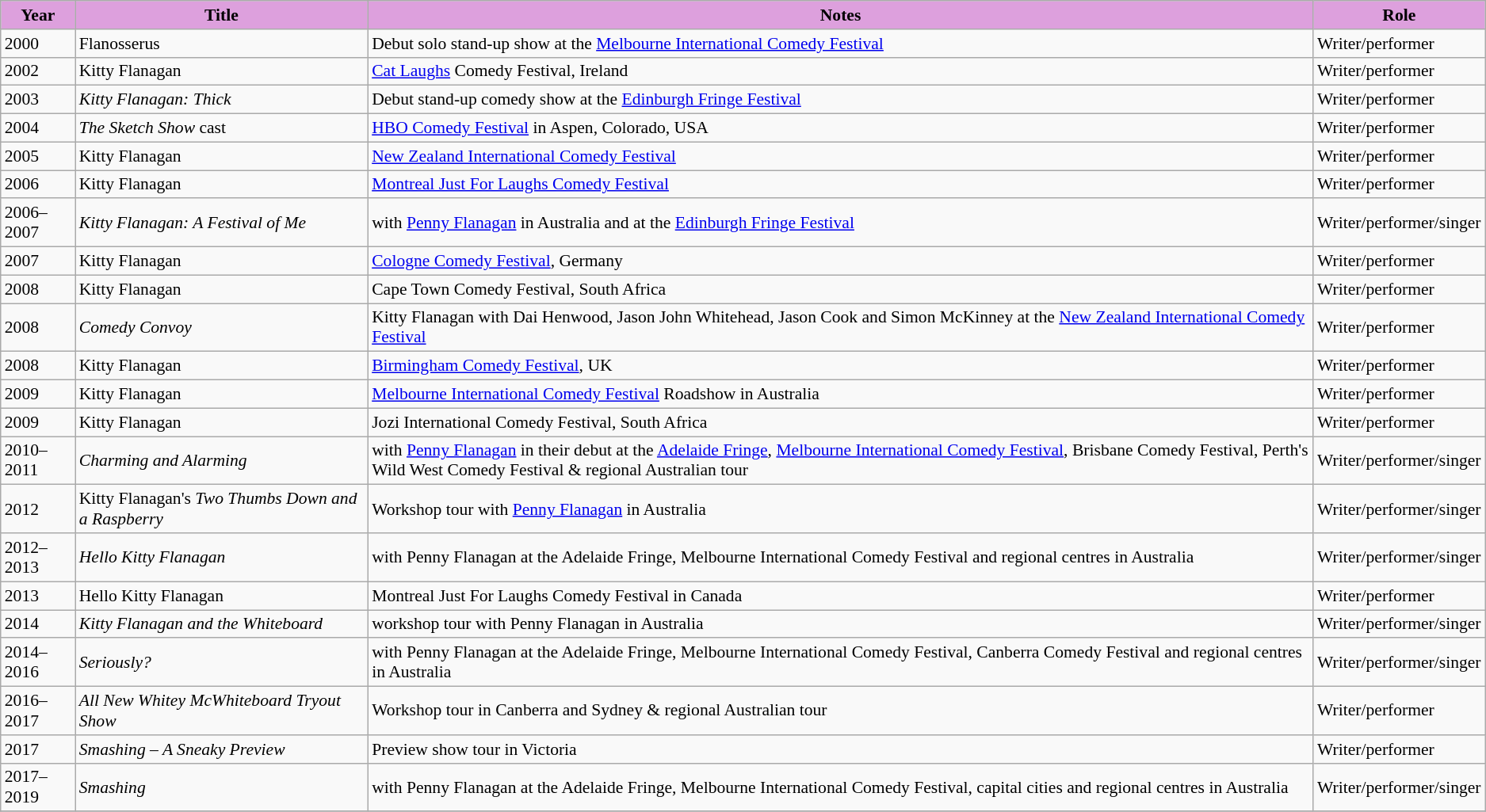<table class="wikitable" style="font-size:90%;">
<tr>
<th style="background: #dda0dd;">Year</th>
<th style="background: #dda0dd;">Title</th>
<th style="background: #dda0dd;">Notes</th>
<th style="background: #dda0dd;">Role</th>
</tr>
<tr>
<td>2000</td>
<td>Flanosserus</td>
<td>Debut solo stand-up show at the <a href='#'>Melbourne International Comedy Festival</a></td>
<td>Writer/performer</td>
</tr>
<tr>
<td>2002</td>
<td>Kitty Flanagan</td>
<td><a href='#'>Cat Laughs</a> Comedy Festival, Ireland</td>
<td>Writer/performer</td>
</tr>
<tr>
<td>2003</td>
<td><em>Kitty Flanagan: Thick</em></td>
<td>Debut stand-up comedy show at the <a href='#'>Edinburgh Fringe Festival</a></td>
<td>Writer/performer</td>
</tr>
<tr>
<td>2004</td>
<td><em>The Sketch Show</em> cast</td>
<td><a href='#'>HBO Comedy Festival</a> in Aspen, Colorado, USA</td>
<td>Writer/performer</td>
</tr>
<tr>
<td>2005</td>
<td>Kitty Flanagan</td>
<td><a href='#'>New Zealand International Comedy Festival</a></td>
<td>Writer/performer</td>
</tr>
<tr>
<td>2006</td>
<td>Kitty Flanagan</td>
<td><a href='#'>Montreal Just For Laughs Comedy Festival</a></td>
<td>Writer/performer</td>
</tr>
<tr>
<td>2006–2007</td>
<td><em>Kitty Flanagan: A Festival of Me</em></td>
<td>with <a href='#'>Penny Flanagan</a> in Australia and at the <a href='#'>Edinburgh Fringe Festival</a></td>
<td>Writer/performer/singer</td>
</tr>
<tr>
<td>2007</td>
<td>Kitty Flanagan</td>
<td><a href='#'>Cologne Comedy Festival</a>, Germany</td>
<td>Writer/performer</td>
</tr>
<tr>
<td>2008</td>
<td>Kitty Flanagan</td>
<td>Cape Town Comedy Festival, South Africa</td>
<td>Writer/performer</td>
</tr>
<tr>
<td>2008</td>
<td><em>Comedy Convoy</em></td>
<td>Kitty Flanagan with Dai Henwood, Jason John Whitehead, Jason Cook and Simon McKinney at the <a href='#'>New Zealand International Comedy Festival</a></td>
<td>Writer/performer</td>
</tr>
<tr>
<td>2008</td>
<td>Kitty Flanagan</td>
<td><a href='#'>Birmingham Comedy Festival</a>, UK</td>
<td>Writer/performer</td>
</tr>
<tr>
<td>2009</td>
<td>Kitty Flanagan</td>
<td><a href='#'>Melbourne International Comedy Festival</a> Roadshow in Australia</td>
<td>Writer/performer</td>
</tr>
<tr>
<td>2009</td>
<td>Kitty Flanagan</td>
<td>Jozi International Comedy Festival, South Africa</td>
<td>Writer/performer</td>
</tr>
<tr>
<td>2010–2011</td>
<td><em>Charming and Alarming</em></td>
<td>with <a href='#'>Penny Flanagan</a> in their debut at the <a href='#'>Adelaide Fringe</a>, <a href='#'>Melbourne International Comedy Festival</a>, Brisbane Comedy Festival, Perth's Wild West Comedy Festival & regional Australian tour</td>
<td>Writer/performer/singer</td>
</tr>
<tr>
<td>2012</td>
<td>Kitty Flanagan's <em>Two Thumbs Down and a Raspberry</em></td>
<td>Workshop tour with <a href='#'>Penny Flanagan</a> in Australia</td>
<td>Writer/performer/singer</td>
</tr>
<tr>
<td>2012–2013</td>
<td><em>Hello Kitty Flanagan</em></td>
<td>with Penny Flanagan at the Adelaide Fringe, Melbourne International Comedy Festival and regional centres in Australia</td>
<td>Writer/performer/singer</td>
</tr>
<tr>
<td>2013</td>
<td>Hello Kitty Flanagan</td>
<td>Montreal Just For Laughs Comedy Festival in Canada</td>
<td>Writer/performer</td>
</tr>
<tr>
<td>2014</td>
<td><em>Kitty Flanagan and the Whiteboard</em></td>
<td>workshop tour with Penny Flanagan in Australia</td>
<td>Writer/performer/singer</td>
</tr>
<tr>
<td>2014–2016</td>
<td><em>Seriously?</em></td>
<td>with Penny Flanagan at the Adelaide Fringe, Melbourne International Comedy Festival, Canberra Comedy Festival and regional centres in Australia</td>
<td>Writer/performer/singer</td>
</tr>
<tr>
<td>2016–2017</td>
<td><em>All New Whitey McWhiteboard Tryout Show</em></td>
<td>Workshop tour in Canberra and Sydney & regional Australian tour</td>
<td>Writer/performer</td>
</tr>
<tr>
<td>2017</td>
<td><em>Smashing – A Sneaky Preview</em></td>
<td>Preview show tour in Victoria</td>
<td>Writer/performer</td>
</tr>
<tr>
<td>2017–2019</td>
<td><em>Smashing</em></td>
<td>with Penny Flanagan at the Adelaide Fringe, Melbourne International Comedy Festival, capital cities and regional centres in Australia</td>
<td>Writer/performer/singer</td>
</tr>
<tr>
</tr>
</table>
